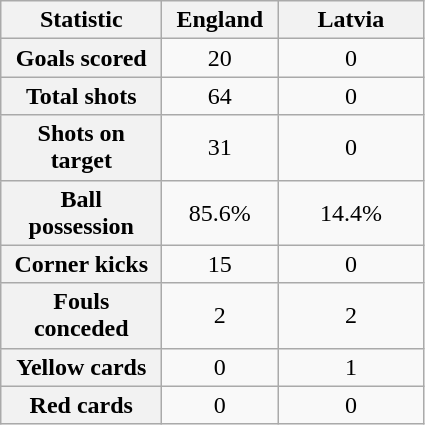<table class="wikitable plainrowheaders" style="text-align:center">
<tr>
<th scope="col" style="width:100px">Statistic</th>
<th scope="col" style="width:70px">England</th>
<th scope="col" style="width:90px">Latvia</th>
</tr>
<tr>
<th scope=row>Goals scored</th>
<td>20</td>
<td>0</td>
</tr>
<tr>
<th scope=row>Total shots</th>
<td>64</td>
<td>0</td>
</tr>
<tr>
<th scope=row>Shots on target</th>
<td>31</td>
<td>0</td>
</tr>
<tr>
<th scope=row>Ball possession</th>
<td>85.6%</td>
<td>14.4%</td>
</tr>
<tr>
<th scope=row>Corner kicks</th>
<td>15</td>
<td>0</td>
</tr>
<tr>
<th scope=row>Fouls conceded</th>
<td>2</td>
<td>2</td>
</tr>
<tr>
<th scope=row>Yellow cards</th>
<td>0</td>
<td>1</td>
</tr>
<tr>
<th scope=row>Red cards</th>
<td>0</td>
<td>0</td>
</tr>
</table>
